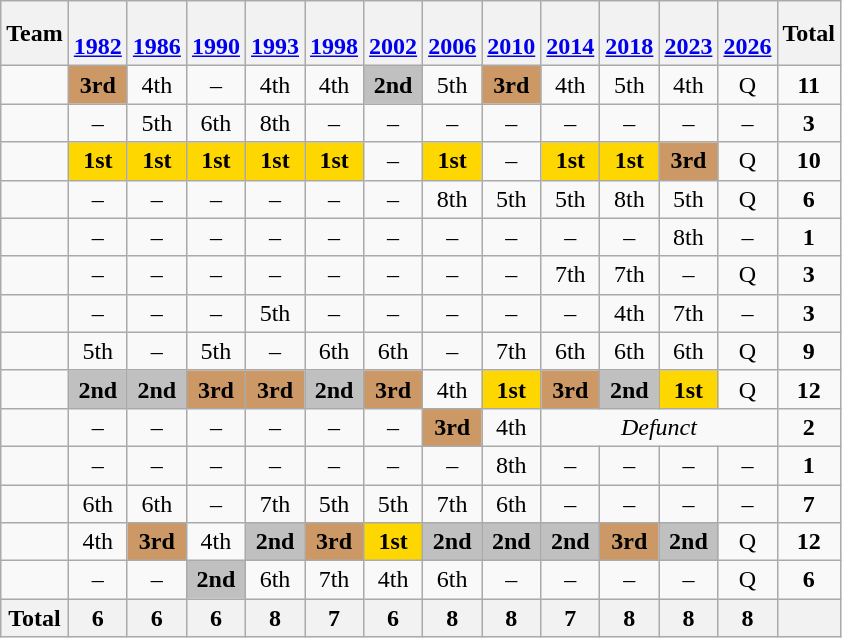<table class="wikitable" style="text-align:center">
<tr>
<th>Team</th>
<th><br><a href='#'>1982</a></th>
<th><br><a href='#'>1986</a></th>
<th><br><a href='#'>1990</a></th>
<th><br><a href='#'>1993</a></th>
<th><br><a href='#'>1998</a></th>
<th><br><a href='#'>2002</a></th>
<th><br><a href='#'>2006</a></th>
<th><br><a href='#'>2010</a></th>
<th><br><a href='#'>2014</a></th>
<th><br><a href='#'>2018</a></th>
<th><br><a href='#'>2023</a></th>
<th><br><a href='#'>2026</a></th>
<th>Total</th>
</tr>
<tr>
<td align=left></td>
<td bgcolor=cc9966><strong>3rd</strong></td>
<td>4th</td>
<td>–</td>
<td>4th</td>
<td>4th</td>
<td bgcolor=silver><strong>2nd</strong></td>
<td>5th</td>
<td bgcolor=cc9966><strong>3rd</strong></td>
<td>4th</td>
<td>5th</td>
<td>4th</td>
<td>Q</td>
<td><strong>11</strong></td>
</tr>
<tr>
<td align=left></td>
<td>–</td>
<td>5th</td>
<td>6th</td>
<td>8th</td>
<td>–</td>
<td>–</td>
<td>–</td>
<td>–</td>
<td>–</td>
<td>–</td>
<td>–</td>
<td>–</td>
<td><strong>3</strong></td>
</tr>
<tr>
<td align=left></td>
<td bgcolor=gold><strong>1st</strong></td>
<td bgcolor=gold><strong>1st</strong></td>
<td bgcolor=gold><strong>1st</strong></td>
<td bgcolor=gold><strong>1st</strong></td>
<td bgcolor=gold><strong>1st</strong></td>
<td>–</td>
<td bgcolor=gold><strong>1st</strong></td>
<td>–</td>
<td bgcolor=gold><strong>1st</strong></td>
<td bgcolor=gold><strong>1st</strong></td>
<td bgcolor=cc9966><strong>3rd</strong></td>
<td>Q</td>
<td><strong>10</strong></td>
</tr>
<tr>
<td align=left></td>
<td>–</td>
<td>–</td>
<td>–</td>
<td>–</td>
<td>–</td>
<td>–</td>
<td>8th</td>
<td>5th</td>
<td>5th</td>
<td>8th</td>
<td>5th</td>
<td>Q</td>
<td><strong>6</strong></td>
</tr>
<tr>
<td align=left></td>
<td>–</td>
<td>–</td>
<td>–</td>
<td>–</td>
<td>–</td>
<td>–</td>
<td>–</td>
<td>–</td>
<td>–</td>
<td>–</td>
<td>8th</td>
<td>–</td>
<td><strong>1</strong></td>
</tr>
<tr>
<td align=left></td>
<td>–</td>
<td>–</td>
<td>–</td>
<td>–</td>
<td>–</td>
<td>–</td>
<td>–</td>
<td>–</td>
<td>7th</td>
<td>7th</td>
<td>–</td>
<td>Q</td>
<td><strong>3</strong></td>
</tr>
<tr>
<td align=left></td>
<td>–</td>
<td>–</td>
<td>–</td>
<td>5th</td>
<td>–</td>
<td>–</td>
<td>–</td>
<td>–</td>
<td>–</td>
<td>4th</td>
<td>7th</td>
<td>–</td>
<td><strong>3</strong></td>
</tr>
<tr>
<td align=left></td>
<td>5th</td>
<td>–</td>
<td>5th</td>
<td>–</td>
<td>6th</td>
<td>6th</td>
<td>–</td>
<td>7th</td>
<td>6th</td>
<td>6th</td>
<td>6th</td>
<td>Q</td>
<td><strong>9</strong></td>
</tr>
<tr>
<td align=left></td>
<td bgcolor=silver><strong>2nd</strong></td>
<td bgcolor=silver><strong>2nd</strong></td>
<td bgcolor=cc9966><strong>3rd</strong></td>
<td bgcolor=cc9966><strong>3rd</strong></td>
<td bgcolor=silver><strong>2nd</strong></td>
<td bgcolor=cc9966><strong>3rd</strong></td>
<td>4th</td>
<td bgcolor=gold><strong>1st</strong></td>
<td bgcolor=cc9966><strong>3rd</strong></td>
<td bgcolor=silver><strong>2nd</strong></td>
<td bgcolor=gold><strong>1st</strong></td>
<td>Q</td>
<td><strong>12</strong></td>
</tr>
<tr>
<td align=left></td>
<td>–</td>
<td>–</td>
<td>–</td>
<td>–</td>
<td>–</td>
<td>–</td>
<td bgcolor=cc9966><strong>3rd</strong></td>
<td>4th</td>
<td colspan=4><em>Defunct</em></td>
<td><strong>2</strong></td>
</tr>
<tr>
<td align=left></td>
<td>–</td>
<td>–</td>
<td>–</td>
<td>–</td>
<td>–</td>
<td>–</td>
<td>–</td>
<td>8th</td>
<td>–</td>
<td>–</td>
<td>–</td>
<td>–</td>
<td><strong>1</strong></td>
</tr>
<tr>
<td align=left></td>
<td>6th</td>
<td>6th</td>
<td>–</td>
<td>7th</td>
<td>5th</td>
<td>5th</td>
<td>7th</td>
<td>6th</td>
<td>–</td>
<td>–</td>
<td>–</td>
<td>–</td>
<td><strong>7</strong></td>
</tr>
<tr>
<td align=left></td>
<td>4th</td>
<td bgcolor=cc9966><strong>3rd</strong></td>
<td>4th</td>
<td bgcolor=silver><strong>2nd</strong></td>
<td bgcolor=cc9966><strong>3rd</strong></td>
<td bgcolor=gold><strong>1st</strong></td>
<td bgcolor=silver><strong>2nd</strong></td>
<td bgcolor=silver><strong>2nd</strong></td>
<td bgcolor=silver><strong>2nd</strong></td>
<td bgcolor=cc9966><strong>3rd</strong></td>
<td bgcolor=silver><strong>2nd</strong></td>
<td>Q</td>
<td><strong>12</strong></td>
</tr>
<tr>
<td align=left></td>
<td>–</td>
<td>–</td>
<td bgcolor=silver><strong>2nd</strong></td>
<td>6th</td>
<td>7th</td>
<td>4th</td>
<td>6th</td>
<td>–</td>
<td>–</td>
<td>–</td>
<td>–</td>
<td>Q</td>
<td><strong>6</strong></td>
</tr>
<tr>
<th>Total</th>
<th>6</th>
<th>6</th>
<th>6</th>
<th>8</th>
<th>7</th>
<th>6</th>
<th>8</th>
<th>8</th>
<th>7</th>
<th>8</th>
<th>8</th>
<th>8</th>
<th></th>
</tr>
</table>
